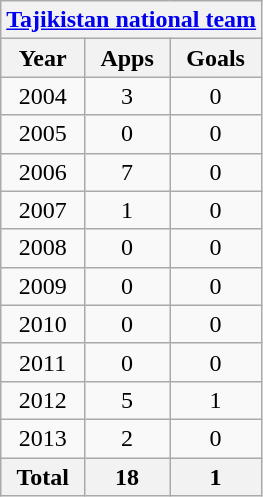<table class="wikitable" style="text-align:center">
<tr>
<th colspan=3><a href='#'>Tajikistan national team</a></th>
</tr>
<tr>
<th>Year</th>
<th>Apps</th>
<th>Goals</th>
</tr>
<tr>
<td>2004</td>
<td>3</td>
<td>0</td>
</tr>
<tr>
<td>2005</td>
<td>0</td>
<td>0</td>
</tr>
<tr>
<td>2006</td>
<td>7</td>
<td>0</td>
</tr>
<tr>
<td>2007</td>
<td>1</td>
<td>0</td>
</tr>
<tr>
<td>2008</td>
<td>0</td>
<td>0</td>
</tr>
<tr>
<td>2009</td>
<td>0</td>
<td>0</td>
</tr>
<tr>
<td>2010</td>
<td>0</td>
<td>0</td>
</tr>
<tr>
<td>2011</td>
<td>0</td>
<td>0</td>
</tr>
<tr>
<td>2012</td>
<td>5</td>
<td>1</td>
</tr>
<tr>
<td>2013</td>
<td>2</td>
<td>0</td>
</tr>
<tr>
<th>Total</th>
<th>18</th>
<th>1</th>
</tr>
</table>
